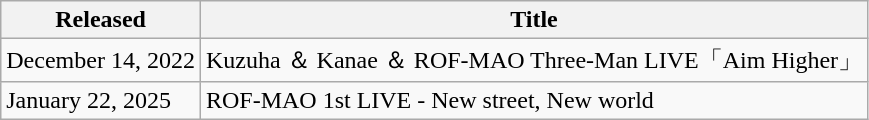<table class="wikitable">
<tr>
<th>Released</th>
<th>Title</th>
</tr>
<tr>
<td>December 14, 2022</td>
<td>Kuzuha ＆ Kanae ＆ ROF-MAO Three-Man LIVE「Aim Higher」</td>
</tr>
<tr>
<td>January 22, 2025</td>
<td>ROF-MAO 1st LIVE - New street, New world</td>
</tr>
</table>
